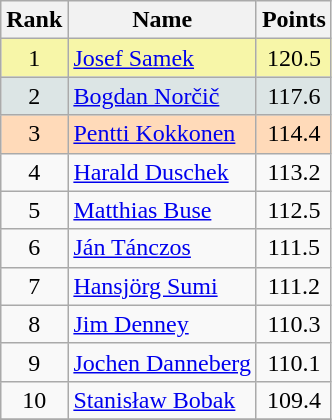<table class="wikitable sortable">
<tr>
<th align=Center>Rank</th>
<th>Name</th>
<th>Points</th>
</tr>
<tr style="background:#F7F6A8">
<td align=center>1</td>
<td> <a href='#'>Josef Samek</a></td>
<td align=center>120.5</td>
</tr>
<tr style="background: #DCE5E5;">
<td align=center>2</td>
<td> <a href='#'>Bogdan Norčič</a></td>
<td align=center>117.6</td>
</tr>
<tr style="background: #FFDAB9;">
<td align=center>3</td>
<td> <a href='#'>Pentti Kokkonen</a></td>
<td align=center>114.4</td>
</tr>
<tr>
<td align=center>4</td>
<td> <a href='#'>Harald Duschek</a></td>
<td align=center>113.2</td>
</tr>
<tr>
<td align=center>5</td>
<td> <a href='#'>Matthias Buse</a></td>
<td align=center>112.5</td>
</tr>
<tr>
<td align=center>6</td>
<td> <a href='#'>Ján Tánczos</a></td>
<td align=center>111.5</td>
</tr>
<tr>
<td align=center>7</td>
<td> <a href='#'>Hansjörg Sumi</a></td>
<td align=center>111.2</td>
</tr>
<tr>
<td align=center>8</td>
<td> <a href='#'>Jim Denney</a></td>
<td align=center>110.3</td>
</tr>
<tr>
<td align=center>9</td>
<td> <a href='#'>Jochen Danneberg</a></td>
<td align=center>110.1</td>
</tr>
<tr>
<td align=center>10</td>
<td> <a href='#'>Stanisław Bobak</a></td>
<td align=center>109.4</td>
</tr>
<tr>
</tr>
</table>
